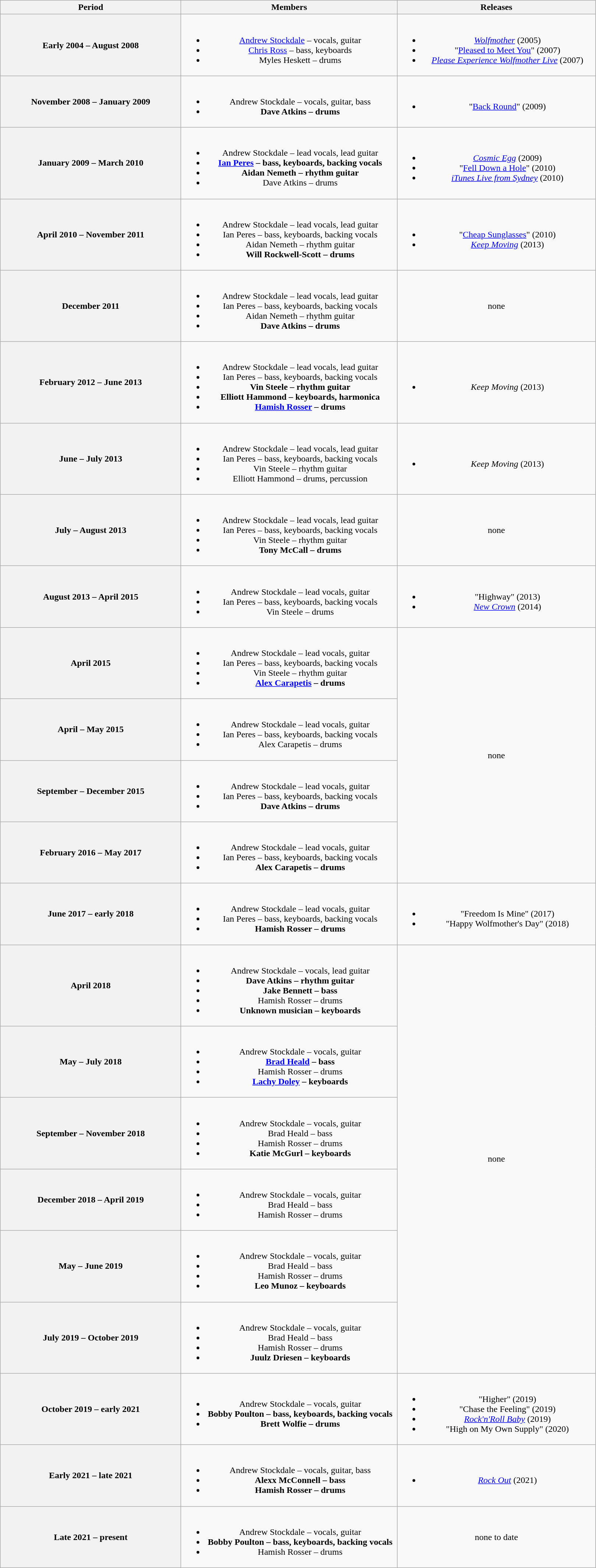<table class="wikitable plainrowheaders" style="text-align:center;">
<tr>
<th scope="col" style="width:20em;">Period</th>
<th scope="col" style="width:24em;">Members</th>
<th scope="col" style="width:22em;">Releases</th>
</tr>
<tr>
<th scope="col">Early 2004 – August 2008</th>
<td><br><ul><li><a href='#'>Andrew Stockdale</a> – vocals, guitar</li><li><a href='#'>Chris Ross</a> – bass, keyboards</li><li>Myles Heskett – drums</li></ul></td>
<td><br><ul><li><em><a href='#'>Wolfmother</a></em> (2005)</li><li>"<a href='#'>Pleased to Meet You</a>" (2007)</li><li><em><a href='#'>Please Experience Wolfmother Live</a></em> (2007)</li></ul></td>
</tr>
<tr>
<th scope="col">November 2008 – January 2009</th>
<td><br><ul><li>Andrew Stockdale – vocals, guitar, bass</li><li><strong>Dave Atkins – drums</strong></li></ul></td>
<td><br><ul><li>"<a href='#'>Back Round</a>" (2009)</li></ul></td>
</tr>
<tr>
<th scope="col">January 2009 – March 2010</th>
<td><br><ul><li>Andrew Stockdale – lead vocals, lead guitar</li><li><strong><a href='#'>Ian Peres</a> – bass, keyboards, backing vocals</strong></li><li><strong>Aidan Nemeth – rhythm guitar</strong></li><li>Dave Atkins – drums</li></ul></td>
<td><br><ul><li><em><a href='#'>Cosmic Egg</a></em> (2009)</li><li>"<a href='#'>Fell Down a Hole</a>" (2010)</li><li><em><a href='#'>iTunes Live from Sydney</a></em> (2010)</li></ul></td>
</tr>
<tr>
<th scope="col">April 2010 – November 2011</th>
<td><br><ul><li>Andrew Stockdale – lead vocals, lead guitar</li><li>Ian Peres – bass, keyboards, backing vocals</li><li>Aidan Nemeth – rhythm guitar</li><li><strong>Will Rockwell-Scott – drums</strong></li></ul></td>
<td><br><ul><li>"<a href='#'>Cheap Sunglasses</a>" (2010)</li><li><em><a href='#'>Keep Moving</a></em> (2013)</li></ul></td>
</tr>
<tr>
<th scope="col">December 2011</th>
<td><br><ul><li>Andrew Stockdale – lead vocals, lead guitar</li><li>Ian Peres – bass, keyboards, backing vocals</li><li>Aidan Nemeth – rhythm guitar</li><li><strong>Dave Atkins – drums</strong> </li></ul></td>
<td>none</td>
</tr>
<tr>
<th scope="col">February 2012 – June 2013</th>
<td><br><ul><li>Andrew Stockdale – lead vocals, lead guitar</li><li>Ian Peres – bass, keyboards, backing vocals</li><li><strong>Vin Steele – rhythm guitar</strong></li><li><strong>Elliott Hammond – keyboards, harmonica</strong></li><li><strong><a href='#'>Hamish Rosser</a> – drums</strong></li></ul></td>
<td><br><ul><li><em>Keep Moving</em> (2013)</li></ul></td>
</tr>
<tr>
<th scope="col">June – July 2013</th>
<td><br><ul><li>Andrew Stockdale – lead vocals, lead guitar</li><li>Ian Peres – bass, keyboards, backing vocals</li><li>Vin Steele – rhythm guitar</li><li>Elliott Hammond – drums, percussion</li></ul></td>
<td><br><ul><li><em>Keep Moving</em> (2013)</li></ul></td>
</tr>
<tr>
<th scope="col">July – August 2013</th>
<td><br><ul><li>Andrew Stockdale – lead vocals, lead guitar</li><li>Ian Peres – bass, keyboards, backing vocals</li><li>Vin Steele – rhythm guitar</li><li><strong>Tony McCall – drums</strong> </li></ul></td>
<td>none</td>
</tr>
<tr>
<th scope="col">August 2013 – April 2015</th>
<td><br><ul><li>Andrew Stockdale – lead vocals, guitar</li><li>Ian Peres – bass, keyboards, backing vocals</li><li>Vin Steele – drums</li></ul></td>
<td><br><ul><li>"Highway" (2013)</li><li><em><a href='#'>New Crown</a></em> (2014)</li></ul></td>
</tr>
<tr>
<th scope="col">April 2015</th>
<td><br><ul><li>Andrew Stockdale – lead vocals, guitar</li><li>Ian Peres – bass, keyboards, backing vocals</li><li>Vin Steele – rhythm guitar</li><li><strong><a href='#'>Alex Carapetis</a> – drums</strong> </li></ul></td>
<td rowspan="4">none</td>
</tr>
<tr>
<th scope="col">April – May 2015</th>
<td><br><ul><li>Andrew Stockdale – lead vocals, guitar</li><li>Ian Peres – bass, keyboards, backing vocals</li><li>Alex Carapetis – drums </li></ul></td>
</tr>
<tr>
<th scope="col">September – December 2015</th>
<td><br><ul><li>Andrew Stockdale – lead vocals, guitar</li><li>Ian Peres – bass, keyboards, backing vocals</li><li><strong>Dave Atkins – drums</strong> </li></ul></td>
</tr>
<tr>
<th scope="col">February 2016 – May 2017</th>
<td><br><ul><li>Andrew Stockdale – lead vocals, guitar</li><li>Ian Peres – bass, keyboards, backing vocals</li><li><strong>Alex Carapetis – drums</strong> </li></ul></td>
</tr>
<tr>
<th scope="col">June 2017 – early 2018</th>
<td><br><ul><li>Andrew Stockdale – lead vocals, guitar</li><li>Ian Peres – bass, keyboards, backing vocals</li><li><strong>Hamish Rosser – drums</strong> </li></ul></td>
<td><br><ul><li>"Freedom Is Mine" (2017)</li><li>"Happy Wolfmother's Day" (2018)</li></ul></td>
</tr>
<tr>
<th scope="col">April 2018</th>
<td><br><ul><li>Andrew Stockdale – vocals, lead guitar</li><li><strong>Dave Atkins – rhythm guitar</strong> </li><li><strong>Jake Bennett – bass</strong> </li><li>Hamish Rosser – drums </li><li><strong>Unknown musician – keyboards</strong> </li></ul></td>
<td rowspan="6">none</td>
</tr>
<tr>
<th scope="col">May – July 2018</th>
<td><br><ul><li>Andrew Stockdale – vocals, guitar</li><li><strong><a href='#'>Brad Heald</a> – bass</strong> </li><li>Hamish Rosser – drums </li><li><strong><a href='#'>Lachy Doley</a> – keyboards</strong> </li></ul></td>
</tr>
<tr>
<th scope="col">September – November 2018</th>
<td><br><ul><li>Andrew Stockdale – vocals, guitar</li><li>Brad Heald – bass </li><li>Hamish Rosser – drums </li><li><strong>Katie McGurl – keyboards</strong> </li></ul></td>
</tr>
<tr>
<th scope="col">December 2018 – April 2019</th>
<td><br><ul><li>Andrew Stockdale – vocals, guitar</li><li>Brad Heald – bass </li><li>Hamish Rosser – drums </li></ul></td>
</tr>
<tr>
<th scope="col">May – June 2019</th>
<td><br><ul><li>Andrew Stockdale – vocals, guitar</li><li>Brad Heald – bass </li><li>Hamish Rosser – drums </li><li><strong>Leo Munoz – keyboards</strong> </li></ul></td>
</tr>
<tr>
<th scope="col">July 2019 – October 2019</th>
<td><br><ul><li>Andrew Stockdale – vocals, guitar</li><li>Brad Heald – bass </li><li>Hamish Rosser – drums </li><li><strong>Juulz Driesen – keyboards</strong> </li></ul></td>
</tr>
<tr>
<th scope="col">October 2019 – early 2021</th>
<td><br><ul><li>Andrew Stockdale – vocals, guitar</li><li><strong>Bobby Poulton – bass, keyboards, backing vocals</strong> </li><li><strong>Brett Wolfie – drums</strong> </li></ul></td>
<td><br><ul><li>"Higher" (2019)</li><li>"Chase the Feeling" (2019)</li><li><em><a href='#'>Rock'n'Roll Baby</a></em> (2019)</li><li>"High on My Own Supply" (2020)</li></ul></td>
</tr>
<tr>
<th scope="col">Early 2021 – late 2021</th>
<td><br><ul><li>Andrew Stockdale – vocals, guitar, bass</li><li><strong>Alexx McConnell – bass</strong></li><li><strong>Hamish Rosser – drums</strong></li></ul></td>
<td><br><ul><li><em><a href='#'>Rock Out</a></em> (2021)</li></ul></td>
</tr>
<tr>
<th scope="col">Late 2021 – present</th>
<td><br><ul><li>Andrew Stockdale – vocals, guitar</li><li><strong>Bobby Poulton – bass, keyboards, backing vocals</strong></li><li>Hamish Rosser – drums</li></ul></td>
<td>none to date</td>
</tr>
</table>
